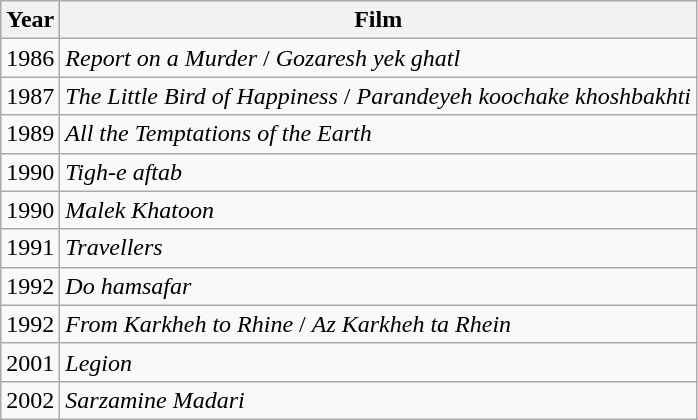<table class="wikitable">
<tr>
<th>Year</th>
<th>Film</th>
</tr>
<tr>
<td>1986</td>
<td><em>Report on a Murder</em> / <em>Gozaresh yek ghatl</em></td>
</tr>
<tr>
<td>1987</td>
<td><em>The Little Bird of Happiness</em> / <em>Parandeyeh koochake khoshbakhti</em></td>
</tr>
<tr>
<td>1989</td>
<td><em>All the Temptations of the Earth</em></td>
</tr>
<tr>
<td>1990</td>
<td><em>Tigh-e aftab</em></td>
</tr>
<tr>
<td>1990</td>
<td><em>Malek Khatoon</em></td>
</tr>
<tr>
<td>1991</td>
<td><em>Travellers</em></td>
</tr>
<tr>
<td>1992</td>
<td><em>Do hamsafar</em></td>
</tr>
<tr>
<td>1992</td>
<td><em>From Karkheh to Rhine</em> / <em>Az Karkheh ta Rhein</em></td>
</tr>
<tr>
<td>2001</td>
<td><em>Legion</em></td>
</tr>
<tr>
<td>2002</td>
<td><em>Sarzamine Madari</em></td>
</tr>
</table>
